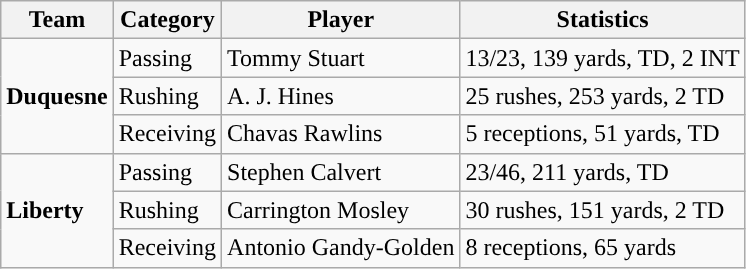<table class="wikitable" style="float: left;">
<tr>
<th>Team</th>
<th>Category</th>
<th>Player</th>
<th>Statistics</th>
</tr>
<tr>
<td rowspan=3><strong>Duquesne</strong></td>
<td>Passing</td>
<td>Tommy Stuart</td>
<td>13/23, 139 yards, TD, 2 INT</td>
</tr>
<tr>
<td>Rushing</td>
<td>A. J. Hines</td>
<td>25 rushes, 253 yards, 2 TD</td>
</tr>
<tr>
<td>Receiving</td>
<td>Chavas Rawlins</td>
<td>5 receptions, 51 yards, TD</td>
</tr>
<tr>
<td rowspan=3><strong>Liberty</strong></td>
<td>Passing</td>
<td>Stephen Calvert</td>
<td>23/46, 211 yards, TD</td>
</tr>
<tr>
<td>Rushing</td>
<td>Carrington Mosley</td>
<td>30 rushes, 151 yards, 2 TD</td>
</tr>
<tr>
<td>Receiving</td>
<td>Antonio Gandy-Golden</td>
<td>8 receptions, 65 yards</td>
</tr>
</table>
